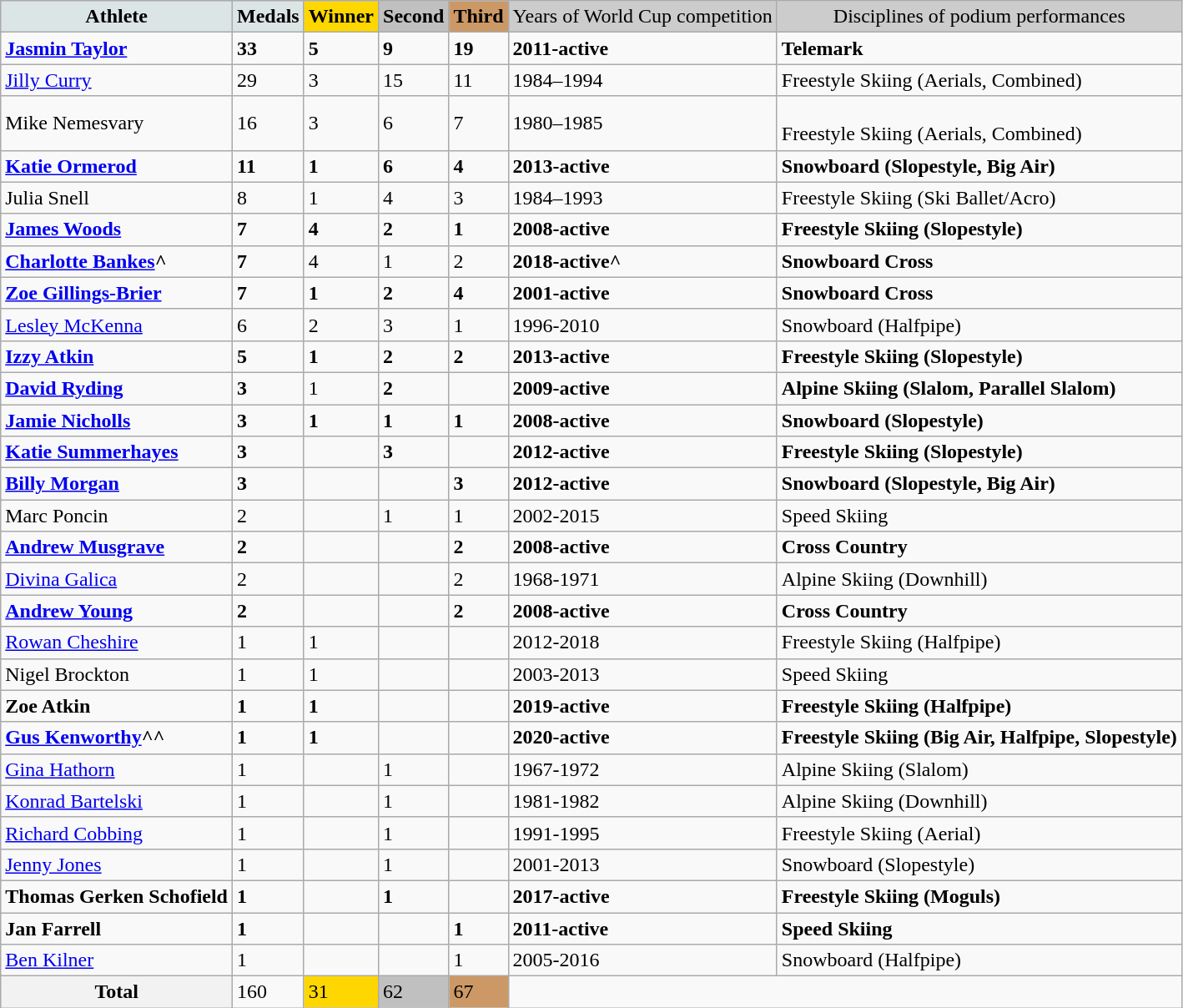<table class="wikitable">
<tr style="background:#ccc; text-align:center;">
<td style="background:#dce5e5"><strong>Athlete</strong></td>
<td style="background:#dce5e5"><strong>Medals</strong></td>
<td style="background:gold"><strong>Winner</strong></td>
<td style="background:silver"><strong>Second</strong></td>
<td style="background:#c96"><strong>Third</strong></td>
<td>Years of World Cup competition</td>
<td>Disciplines of podium performances</td>
</tr>
<tr>
<td><strong><a href='#'>Jasmin Taylor</a></strong></td>
<td><strong>33</strong></td>
<td><strong>5</strong></td>
<td><strong>9</strong></td>
<td><strong>19</strong></td>
<td><strong>2011-active</strong></td>
<td><strong>Telemark</strong></td>
</tr>
<tr>
<td><a href='#'>Jilly Curry</a></td>
<td>29</td>
<td>3</td>
<td>15</td>
<td>11</td>
<td>1984–1994</td>
<td>Freestyle Skiing (Aerials, Combined)</td>
</tr>
<tr>
<td>Mike Nemesvary</td>
<td>16</td>
<td>3</td>
<td>6</td>
<td>7</td>
<td>1980–1985</td>
<td><br>Freestyle Skiing (Aerials, Combined)</td>
</tr>
<tr>
<td><strong><a href='#'>Katie Ormerod</a></strong></td>
<td><strong>11</strong></td>
<td><strong>1</strong></td>
<td><strong>6</strong></td>
<td><strong>4</strong></td>
<td><strong>2013-active</strong></td>
<td><strong>Snowboard (Slopestyle, Big Air)</strong></td>
</tr>
<tr>
<td>Julia Snell</td>
<td>8</td>
<td>1</td>
<td>4</td>
<td>3</td>
<td>1984–1993</td>
<td>Freestyle Skiing (Ski Ballet/Acro)</td>
</tr>
<tr>
<td><a href='#'><strong>James Woods</strong></a></td>
<td><strong>7</strong></td>
<td><strong>4</strong></td>
<td><strong>2</strong></td>
<td><strong>1</strong></td>
<td><strong>2008-active</strong></td>
<td><strong>Freestyle Skiing (Slopestyle)</strong></td>
</tr>
<tr>
<td><strong><a href='#'>Charlotte Bankes</a>^</strong></td>
<td><strong>7</strong></td>
<td>4</td>
<td>1</td>
<td>2</td>
<td><strong>2018-active^</strong></td>
<td><strong>Snowboard Cross</strong></td>
</tr>
<tr>
<td><a href='#'><strong>Zoe Gillings-Brier</strong></a></td>
<td><strong>7</strong></td>
<td><strong>1</strong></td>
<td><strong>2</strong></td>
<td><strong>4</strong></td>
<td><strong>2001-active</strong></td>
<td><strong>Snowboard Cross</strong></td>
</tr>
<tr>
<td><a href='#'>Lesley McKenna</a></td>
<td>6</td>
<td>2</td>
<td>3</td>
<td>1</td>
<td>1996-2010</td>
<td>Snowboard (Halfpipe)</td>
</tr>
<tr>
<td><a href='#'><strong>Izzy Atkin</strong></a></td>
<td><strong>5</strong></td>
<td><strong>1</strong></td>
<td><strong>2</strong></td>
<td><strong>2</strong></td>
<td><strong>2013-active</strong></td>
<td><strong>Freestyle Skiing (Slopestyle)</strong></td>
</tr>
<tr>
<td><strong><a href='#'>David Ryding</a></strong></td>
<td><strong>3</strong></td>
<td>1</td>
<td><strong>2</strong></td>
<td></td>
<td><strong>2009-active</strong></td>
<td><strong>Alpine Skiing (Slalom, Parallel Slalom)</strong></td>
</tr>
<tr>
<td><a href='#'><strong>Jamie Nicholls</strong></a></td>
<td><strong>3</strong></td>
<td><strong>1</strong></td>
<td><strong>1</strong></td>
<td><strong>1</strong></td>
<td><strong>2008-active</strong></td>
<td><strong>Snowboard (Slopestyle)</strong></td>
</tr>
<tr>
<td><strong><a href='#'>Katie Summerhayes</a></strong></td>
<td><strong>3</strong></td>
<td></td>
<td><strong>3</strong></td>
<td></td>
<td><strong>2012-active</strong></td>
<td><strong>Freestyle Skiing (Slopestyle)</strong></td>
</tr>
<tr>
<td><a href='#'><strong>Billy Morgan</strong></a></td>
<td><strong>3</strong></td>
<td></td>
<td></td>
<td><strong>3</strong></td>
<td><strong>2012-active</strong></td>
<td><strong>Snowboard (Slopestyle, Big Air)</strong></td>
</tr>
<tr>
<td>Marc Poncin</td>
<td>2</td>
<td></td>
<td>1</td>
<td>1</td>
<td>2002-2015</td>
<td>Speed Skiing</td>
</tr>
<tr>
<td><strong><a href='#'>Andrew Musgrave</a></strong></td>
<td><strong>2</strong></td>
<td></td>
<td></td>
<td><strong>2</strong></td>
<td><strong>2008-active</strong></td>
<td><strong>Cross Country</strong></td>
</tr>
<tr>
<td><a href='#'>Divina Galica</a></td>
<td>2</td>
<td></td>
<td></td>
<td>2</td>
<td>1968-1971</td>
<td>Alpine Skiing (Downhill)</td>
</tr>
<tr>
<td><a href='#'><strong>Andrew Young</strong></a></td>
<td><strong>2</strong></td>
<td></td>
<td></td>
<td><strong>2</strong></td>
<td><strong>2008-active</strong></td>
<td><strong>Cross Country</strong></td>
</tr>
<tr>
<td><a href='#'>Rowan Cheshire</a></td>
<td>1</td>
<td>1</td>
<td></td>
<td></td>
<td>2012-2018</td>
<td>Freestyle Skiing (Halfpipe)</td>
</tr>
<tr>
<td>Nigel Brockton</td>
<td>1</td>
<td>1</td>
<td></td>
<td></td>
<td>2003-2013</td>
<td>Speed Skiing</td>
</tr>
<tr>
<td><strong>Zoe Atkin</strong></td>
<td><strong>1</strong></td>
<td><strong>1</strong></td>
<td></td>
<td></td>
<td><strong>2019-active</strong></td>
<td><strong>Freestyle Skiing (Halfpipe)</strong></td>
</tr>
<tr>
<td><strong><a href='#'>Gus Kenworthy</a>^^</strong></td>
<td><strong>1</strong></td>
<td><strong>1</strong></td>
<td></td>
<td></td>
<td><strong>2020-active</strong></td>
<td><strong>Freestyle Skiing (Big Air, Halfpipe, Slopestyle)</strong></td>
</tr>
<tr>
<td><a href='#'>Gina Hathorn</a></td>
<td>1</td>
<td></td>
<td>1</td>
<td></td>
<td>1967-1972</td>
<td>Alpine Skiing (Slalom)</td>
</tr>
<tr>
<td><a href='#'>Konrad Bartelski</a></td>
<td>1</td>
<td></td>
<td>1</td>
<td></td>
<td>1981-1982</td>
<td>Alpine Skiing (Downhill)</td>
</tr>
<tr>
<td><a href='#'>Richard Cobbing</a></td>
<td>1</td>
<td></td>
<td>1</td>
<td></td>
<td>1991-1995</td>
<td>Freestyle Skiing (Aerial)</td>
</tr>
<tr>
<td><a href='#'>Jenny Jones</a></td>
<td>1</td>
<td></td>
<td>1</td>
<td></td>
<td>2001-2013</td>
<td>Snowboard (Slopestyle)</td>
</tr>
<tr>
<td><strong>Thomas Gerken Schofield</strong></td>
<td><strong>1</strong></td>
<td></td>
<td><strong>1</strong></td>
<td></td>
<td><strong>2017-active</strong></td>
<td><strong>Freestyle Skiing (Moguls)</strong></td>
</tr>
<tr>
<td><strong>Jan Farrell</strong></td>
<td><strong>1</strong></td>
<td></td>
<td></td>
<td><strong>1</strong></td>
<td><strong>2011-active</strong></td>
<td><strong>Speed Skiing</strong></td>
</tr>
<tr>
<td><a href='#'>Ben Kilner</a></td>
<td>1</td>
<td></td>
<td></td>
<td>1</td>
<td>2005-2016</td>
<td>Snowboard (Halfpipe)</td>
</tr>
<tr>
<th>Total</th>
<td>160</td>
<td style="background:gold">31</td>
<td style="background:silver">62</td>
<td style="background:#c96">67</td>
</tr>
</table>
